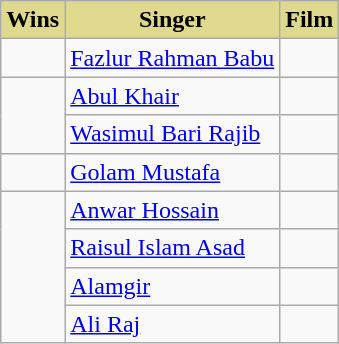<table class="wikitable">
<tr>
<th style="background:#DFD98D;">Wins</th>
<th style="background:#DFD98D;">Singer</th>
<th style="background:#DFD98D;">Film</th>
</tr>
<tr>
<td></td>
<td><a href='#'>Fazlur Rahman Babu</a></td>
<td></td>
</tr>
<tr>
<td rowspan="2"></td>
<td><a href='#'>Abul Khair</a></td>
<td></td>
</tr>
<tr>
<td><a href='#'>Wasimul Bari Rajib</a></td>
<td></td>
</tr>
<tr>
<td></td>
<td><a href='#'>Golam Mustafa</a></td>
<td></td>
</tr>
<tr>
<td rowspan="4"></td>
<td><a href='#'>Anwar Hossain</a></td>
<td></td>
</tr>
<tr>
<td><a href='#'>Raisul Islam Asad</a></td>
<td></td>
</tr>
<tr>
<td><a href='#'>Alamgir</a></td>
<td></td>
</tr>
<tr>
<td><a href='#'>Ali Raj</a></td>
<td></td>
</tr>
</table>
